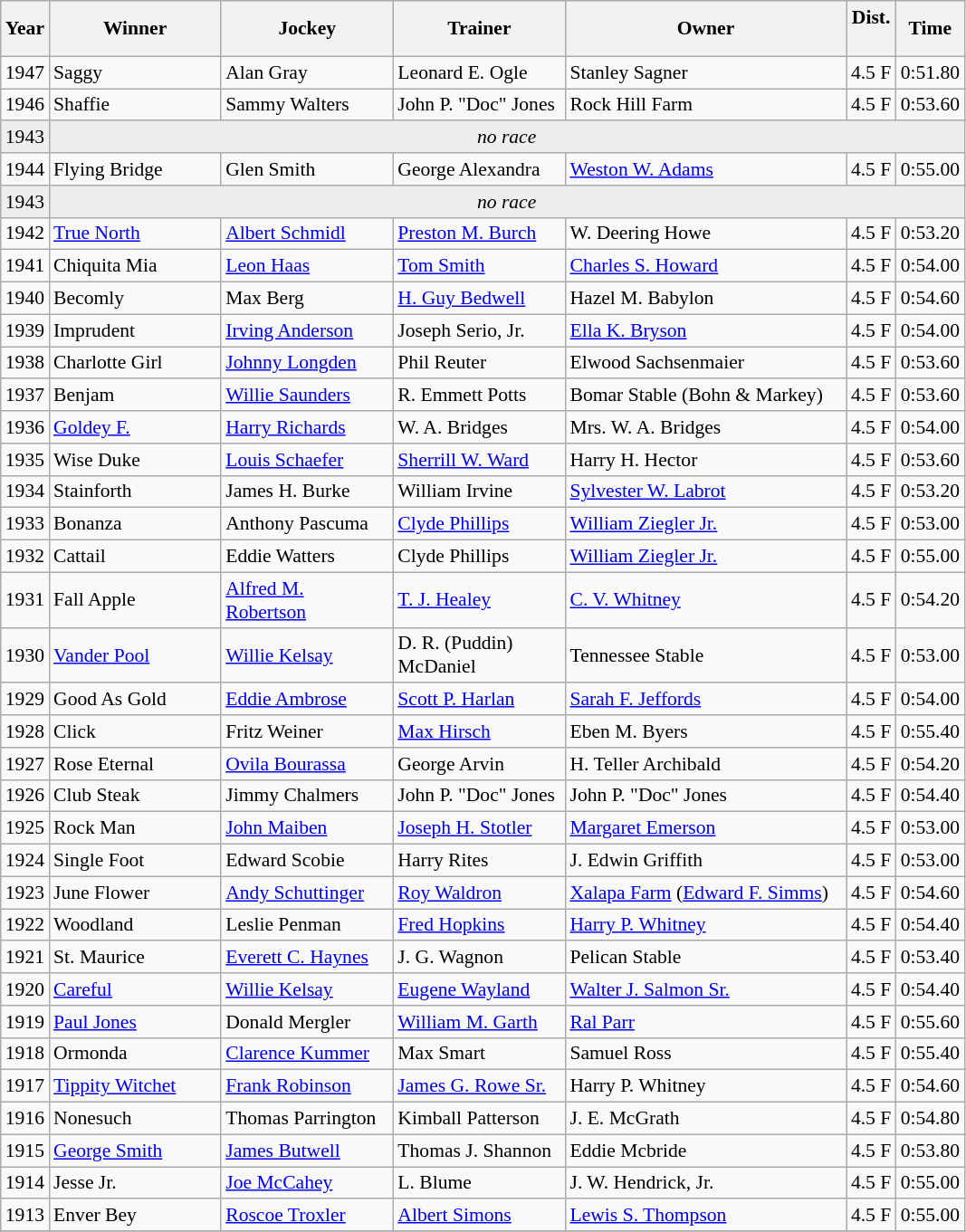<table class="wikitable sortable" style="font-size:90%">
<tr>
<th style="width:25px">Year<br></th>
<th style="width:120px">Winner<br></th>
<th style="width:120px">Jockey<br></th>
<th style="width:120px">Trainer<br></th>
<th style="width:200px">Owner<br></th>
<th style="width:30px">Dist.<br><br></th>
<th style="width:30px">Time<br></th>
</tr>
<tr>
<td align=center>1947</td>
<td>Saggy</td>
<td>Alan Gray</td>
<td>Leonard E. Ogle</td>
<td>Stanley Sagner</td>
<td align=center>4.5 F</td>
<td align=center>0:51.80</td>
</tr>
<tr>
<td align=center>1946</td>
<td>Shaffie</td>
<td>Sammy Walters</td>
<td>John P. "Doc" Jones</td>
<td>Rock Hill Farm</td>
<td align=center>4.5 F</td>
<td align=center>0:53.60</td>
</tr>
<tr bgcolor="#eeeeee">
<td align=center>1943</td>
<td align=center colspan=9><em>no race</em></td>
</tr>
<tr>
<td align=center>1944</td>
<td>Flying Bridge</td>
<td>Glen Smith</td>
<td>George Alexandra</td>
<td><a href='#'>Weston W. Adams</a></td>
<td align=center>4.5 F</td>
<td align=center>0:55.00</td>
</tr>
<tr bgcolor="#eeeeee">
<td align=center>1943</td>
<td align=center colspan=9><em>no race</em></td>
</tr>
<tr>
<td align=center>1942</td>
<td><a href='#'>True North</a></td>
<td><a href='#'>Albert Schmidl</a></td>
<td><a href='#'>Preston M. Burch</a></td>
<td>W. Deering Howe</td>
<td align=center>4.5 F</td>
<td align=center>0:53.20</td>
</tr>
<tr>
<td align=center>1941</td>
<td>Chiquita Mia</td>
<td><a href='#'>Leon Haas</a></td>
<td><a href='#'>Tom Smith</a></td>
<td><a href='#'>Charles S. Howard</a></td>
<td align=center>4.5 F</td>
<td>0:54.00</td>
</tr>
<tr>
<td align=center>1940</td>
<td>Becomly</td>
<td>Max Berg</td>
<td><a href='#'>H. Guy Bedwell</a></td>
<td>Hazel M. Babylon</td>
<td align=center>4.5 F</td>
<td align=center>0:54.60</td>
</tr>
<tr>
<td align=center>1939</td>
<td>Imprudent</td>
<td><a href='#'>Irving Anderson</a></td>
<td>Joseph Serio, Jr.</td>
<td><a href='#'>Ella K. Bryson</a></td>
<td align=center>4.5 F</td>
<td align=center>0:54.00</td>
</tr>
<tr>
<td align=center>1938</td>
<td>Charlotte Girl</td>
<td><a href='#'>Johnny Longden</a></td>
<td>Phil Reuter</td>
<td>Elwood Sachsenmaier</td>
<td align=center>4.5 F</td>
<td align=center>0:53.60</td>
</tr>
<tr>
<td align=center>1937</td>
<td>Benjam</td>
<td><a href='#'>Willie Saunders</a></td>
<td>R. Emmett Potts</td>
<td>Bomar Stable (Bohn & Markey)</td>
<td align=center>4.5 F</td>
<td align=center>0:53.60</td>
</tr>
<tr>
<td align=center>1936</td>
<td><a href='#'>Goldey F.</a></td>
<td><a href='#'>Harry Richards</a></td>
<td>W. A. Bridges</td>
<td>Mrs. W. A. Bridges</td>
<td align=center>4.5 F</td>
<td align=center>0:54.00</td>
</tr>
<tr>
<td align=center>1935</td>
<td>Wise Duke</td>
<td><a href='#'>Louis Schaefer</a></td>
<td><a href='#'>Sherrill W. Ward</a></td>
<td>Harry H. Hector</td>
<td align=center>4.5 F</td>
<td align=center>0:53.60</td>
</tr>
<tr>
<td align=center>1934</td>
<td>Stainforth</td>
<td>James H. Burke</td>
<td>William Irvine</td>
<td><a href='#'>Sylvester W. Labrot</a></td>
<td align=center>4.5 F</td>
<td align=center>0:53.20</td>
</tr>
<tr>
<td align=center>1933</td>
<td>Bonanza</td>
<td>Anthony Pascuma</td>
<td><a href='#'>Clyde Phillips</a></td>
<td><a href='#'>William Ziegler Jr.</a></td>
<td align=center>4.5 F</td>
<td align=center>0:53.00</td>
</tr>
<tr>
<td align=center>1932</td>
<td>Cattail</td>
<td>Eddie Watters</td>
<td>Clyde Phillips</td>
<td><a href='#'>William Ziegler Jr.</a></td>
<td align=center>4.5 F</td>
<td align=center>0:55.00</td>
</tr>
<tr>
<td align=center>1931</td>
<td>Fall Apple</td>
<td><a href='#'>Alfred M. Robertson</a></td>
<td><a href='#'>T. J. Healey</a></td>
<td><a href='#'>C. V. Whitney</a></td>
<td align=center>4.5 F</td>
<td align=center>0:54.20</td>
</tr>
<tr>
<td align=center>1930</td>
<td><a href='#'>Vander Pool</a></td>
<td><a href='#'>Willie Kelsay</a></td>
<td>D. R. (Puddin) McDaniel</td>
<td>Tennessee Stable</td>
<td align=center>4.5 F</td>
<td align=center>0:53.00</td>
</tr>
<tr>
<td align=center>1929</td>
<td>Good As Gold</td>
<td><a href='#'>Eddie Ambrose</a></td>
<td><a href='#'>Scott P. Harlan</a></td>
<td><a href='#'>Sarah F. Jeffords</a></td>
<td align=center>4.5 F</td>
<td align=center>0:54.00</td>
</tr>
<tr>
<td align=center>1928</td>
<td>Click</td>
<td>Fritz Weiner</td>
<td><a href='#'>Max Hirsch</a></td>
<td>Eben M. Byers</td>
<td align=center>4.5 F</td>
<td align=center>0:55.40</td>
</tr>
<tr>
<td align=center>1927</td>
<td>Rose Eternal</td>
<td><a href='#'>Ovila Bourassa</a></td>
<td>George Arvin</td>
<td>H. Teller Archibald</td>
<td align=center>4.5 F</td>
<td align=center>0:54.20</td>
</tr>
<tr>
<td align=center>1926</td>
<td>Club Steak</td>
<td>Jimmy Chalmers</td>
<td>John P. "Doc" Jones</td>
<td>John P. "Doc" Jones</td>
<td align=center>4.5 F</td>
<td align=center>0:54.40</td>
</tr>
<tr>
<td align=center>1925</td>
<td>Rock Man</td>
<td><a href='#'>John Maiben</a></td>
<td><a href='#'>Joseph H. Stotler</a></td>
<td><a href='#'>Margaret Emerson</a></td>
<td align=center>4.5 F</td>
<td align=center>0:53.00</td>
</tr>
<tr>
<td align=center>1924</td>
<td>Single Foot</td>
<td>Edward Scobie</td>
<td>Harry Rites</td>
<td>J. Edwin Griffith</td>
<td align=center>4.5 F</td>
<td align=center>0:53.00</td>
</tr>
<tr>
<td align=center>1923</td>
<td>June Flower</td>
<td><a href='#'>Andy Schuttinger</a></td>
<td><a href='#'>Roy Waldron</a></td>
<td><a href='#'>Xalapa Farm</a> (<a href='#'>Edward F. Simms</a>)</td>
<td align=center>4.5 F</td>
<td align=center>0:54.60</td>
</tr>
<tr>
<td align=center>1922</td>
<td>Woodland</td>
<td>Leslie Penman</td>
<td><a href='#'>Fred Hopkins</a></td>
<td><a href='#'>Harry P. Whitney</a></td>
<td align=center>4.5 F</td>
<td align=center>0:54.40</td>
</tr>
<tr>
<td align=center>1921</td>
<td>St. Maurice</td>
<td><a href='#'>Everett C. Haynes</a></td>
<td>J. G. Wagnon</td>
<td>Pelican Stable</td>
<td align=center>4.5 F</td>
<td align=center>0:53.40</td>
</tr>
<tr>
<td align=center>1920</td>
<td><a href='#'>Careful</a></td>
<td><a href='#'>Willie Kelsay</a></td>
<td><a href='#'>Eugene Wayland</a></td>
<td><a href='#'>Walter J. Salmon Sr.</a></td>
<td align=center>4.5 F</td>
<td align=center>0:54.40</td>
</tr>
<tr>
<td align=center>1919</td>
<td><a href='#'>Paul Jones</a></td>
<td>Donald Mergler</td>
<td><a href='#'>William M. Garth</a></td>
<td><a href='#'>Ral Parr</a></td>
<td align=center>4.5 F</td>
<td align=center>0:55.60</td>
</tr>
<tr>
<td align=center>1918</td>
<td>Ormonda</td>
<td><a href='#'>Clarence Kummer</a></td>
<td>Max Smart</td>
<td>Samuel Ross</td>
<td align=center>4.5 F</td>
<td align=center>0:55.40</td>
</tr>
<tr>
<td align=center>1917</td>
<td><a href='#'>Tippity Witchet</a></td>
<td><a href='#'>Frank Robinson</a></td>
<td><a href='#'>James G. Rowe Sr.</a></td>
<td>Harry P. Whitney</td>
<td align=center>4.5 F</td>
<td align=center>0:54.60</td>
</tr>
<tr>
<td align=center>1916</td>
<td>Nonesuch</td>
<td>Thomas Parrington</td>
<td>Kimball Patterson</td>
<td>J. E. McGrath</td>
<td align=center>4.5 F</td>
<td align=center>0:54.80</td>
</tr>
<tr>
<td align=center>1915</td>
<td><a href='#'>George Smith</a></td>
<td><a href='#'>James Butwell</a></td>
<td>Thomas J. Shannon</td>
<td>Eddie Mcbride</td>
<td align=center>4.5 F</td>
<td align=center>0:53.80</td>
</tr>
<tr>
<td align=center>1914</td>
<td>Jesse Jr.</td>
<td><a href='#'>Joe McCahey</a></td>
<td>L. Blume</td>
<td>J. W. Hendrick, Jr.</td>
<td align=center>4.5 F</td>
<td align=center>0:55.00</td>
</tr>
<tr>
<td align=center>1913</td>
<td>Enver Bey</td>
<td><a href='#'>Roscoe Troxler</a></td>
<td><a href='#'>Albert Simons</a></td>
<td><a href='#'>Lewis S. Thompson</a></td>
<td align=center>4.5 F</td>
<td align=center>0:55.00</td>
</tr>
<tr>
</tr>
</table>
